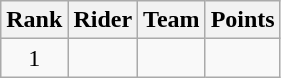<table class="wikitable">
<tr>
<th scope="col">Rank</th>
<th scope="col">Rider</th>
<th scope="col">Team</th>
<th scope="col">Points</th>
</tr>
<tr>
<td style="text-align:center;">1</td>
<td></td>
<td></td>
</tr>
</table>
